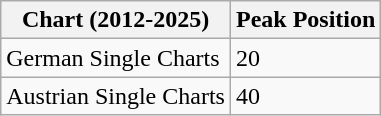<table class="wikitable">
<tr>
<th>Chart (2012-2025)</th>
<th>Peak Position</th>
</tr>
<tr>
<td>German Single Charts</td>
<td>20</td>
</tr>
<tr>
<td>Austrian Single Charts</td>
<td>40</td>
</tr>
</table>
